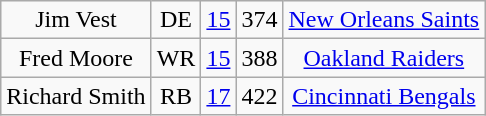<table class=wikitable style="text-align:center">
<tr>
<td>Jim Vest</td>
<td>DE</td>
<td><a href='#'>15</a></td>
<td>374</td>
<td><a href='#'>New Orleans Saints</a></td>
</tr>
<tr>
<td>Fred Moore</td>
<td>WR</td>
<td><a href='#'>15</a></td>
<td>388</td>
<td><a href='#'>Oakland Raiders</a></td>
</tr>
<tr>
<td>Richard Smith</td>
<td>RB</td>
<td><a href='#'>17</a></td>
<td>422</td>
<td><a href='#'>Cincinnati Bengals</a></td>
</tr>
</table>
